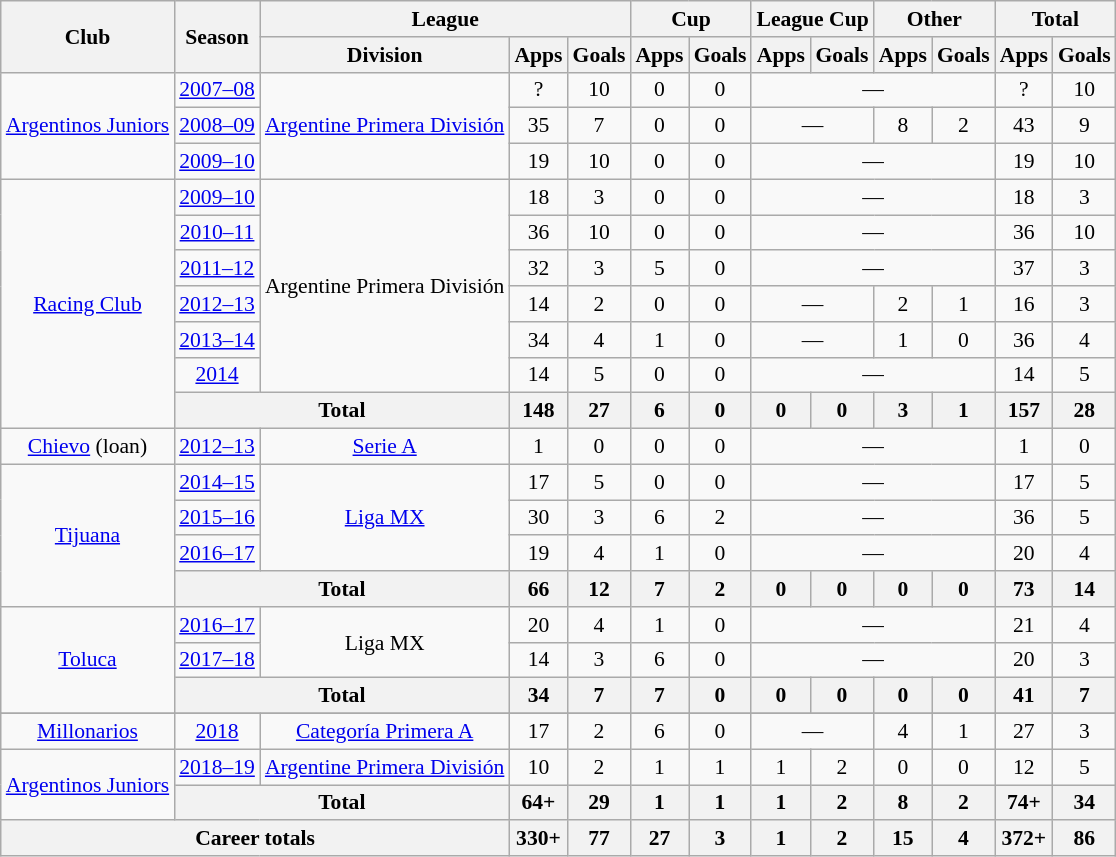<table class="wikitable" style="font-size:90%; text-align: center">
<tr>
<th rowspan=2>Club</th>
<th rowspan=2>Season</th>
<th colspan=3>League</th>
<th colspan=2>Cup</th>
<th colspan=2>League Cup</th>
<th colspan=2>Other</th>
<th colspan=2>Total</th>
</tr>
<tr>
<th>Division</th>
<th>Apps</th>
<th>Goals</th>
<th>Apps</th>
<th>Goals</th>
<th>Apps</th>
<th>Goals</th>
<th>Apps</th>
<th>Goals</th>
<th>Apps</th>
<th>Goals</th>
</tr>
<tr>
<td rowspan=3><a href='#'>Argentinos Juniors</a></td>
<td><a href='#'>2007–08</a></td>
<td rowspan=3><a href='#'>Argentine Primera División</a></td>
<td>?</td>
<td>10</td>
<td>0</td>
<td>0</td>
<td colspan=4>—</td>
<td>?</td>
<td>10</td>
</tr>
<tr>
<td><a href='#'>2008–09</a></td>
<td>35</td>
<td>7</td>
<td>0</td>
<td>0</td>
<td colspan=2>—</td>
<td>8</td>
<td>2</td>
<td>43</td>
<td>9</td>
</tr>
<tr>
<td><a href='#'>2009–10</a></td>
<td>19</td>
<td>10</td>
<td>0</td>
<td>0</td>
<td colspan=4>—</td>
<td>19</td>
<td>10</td>
</tr>
<tr>
<td rowspan=7><a href='#'>Racing Club</a></td>
<td><a href='#'>2009–10</a></td>
<td rowspan=6>Argentine Primera División</td>
<td>18</td>
<td>3</td>
<td>0</td>
<td>0</td>
<td colspan=4>—</td>
<td>18</td>
<td>3</td>
</tr>
<tr>
<td><a href='#'>2010–11</a></td>
<td>36</td>
<td>10</td>
<td>0</td>
<td>0</td>
<td colspan=4>—</td>
<td>36</td>
<td>10</td>
</tr>
<tr>
<td><a href='#'>2011–12</a></td>
<td>32</td>
<td>3</td>
<td>5</td>
<td>0</td>
<td colspan=4>—</td>
<td>37</td>
<td>3</td>
</tr>
<tr>
<td><a href='#'>2012–13</a></td>
<td>14</td>
<td>2</td>
<td>0</td>
<td>0</td>
<td colspan=2>—</td>
<td>2</td>
<td>1</td>
<td>16</td>
<td>3</td>
</tr>
<tr>
<td><a href='#'>2013–14</a></td>
<td>34</td>
<td>4</td>
<td>1</td>
<td>0</td>
<td colspan=2>—</td>
<td>1</td>
<td>0</td>
<td>36</td>
<td>4</td>
</tr>
<tr>
<td><a href='#'>2014</a></td>
<td>14</td>
<td>5</td>
<td>0</td>
<td>0</td>
<td colspan=4>—</td>
<td>14</td>
<td>5</td>
</tr>
<tr>
<th colspan=2>Total</th>
<th>148</th>
<th>27</th>
<th>6</th>
<th>0</th>
<th>0</th>
<th>0</th>
<th>3</th>
<th>1</th>
<th>157</th>
<th>28</th>
</tr>
<tr>
<td><a href='#'>Chievo</a> (loan)</td>
<td><a href='#'>2012–13</a></td>
<td><a href='#'>Serie A</a></td>
<td>1</td>
<td>0</td>
<td>0</td>
<td>0</td>
<td colspan=4>—</td>
<td>1</td>
<td>0</td>
</tr>
<tr>
<td rowspan=4><a href='#'>Tijuana</a></td>
<td><a href='#'>2014–15</a></td>
<td rowspan=3><a href='#'>Liga MX</a></td>
<td>17</td>
<td>5</td>
<td>0</td>
<td>0</td>
<td colspan=4>—</td>
<td>17</td>
<td>5</td>
</tr>
<tr>
<td><a href='#'>2015–16</a></td>
<td>30</td>
<td>3</td>
<td>6</td>
<td>2</td>
<td colspan=4>—</td>
<td>36</td>
<td>5</td>
</tr>
<tr>
<td><a href='#'>2016–17</a></td>
<td>19</td>
<td>4</td>
<td>1</td>
<td>0</td>
<td colspan=4>—</td>
<td>20</td>
<td>4</td>
</tr>
<tr>
<th colspan=2>Total</th>
<th>66</th>
<th>12</th>
<th>7</th>
<th>2</th>
<th>0</th>
<th>0</th>
<th>0</th>
<th>0</th>
<th>73</th>
<th>14</th>
</tr>
<tr>
<td rowspan=3><a href='#'>Toluca</a></td>
<td><a href='#'>2016–17</a></td>
<td rowspan=2>Liga MX</td>
<td>20</td>
<td>4</td>
<td>1</td>
<td>0</td>
<td colspan=4>—</td>
<td>21</td>
<td>4</td>
</tr>
<tr>
<td><a href='#'>2017–18</a></td>
<td>14</td>
<td>3</td>
<td>6</td>
<td>0</td>
<td colspan=4>—</td>
<td>20</td>
<td>3</td>
</tr>
<tr>
<th colspan=2>Total</th>
<th>34</th>
<th>7</th>
<th>7</th>
<th>0</th>
<th>0</th>
<th>0</th>
<th>0</th>
<th>0</th>
<th>41</th>
<th>7</th>
</tr>
<tr>
</tr>
<tr>
<td><a href='#'>Millonarios</a></td>
<td><a href='#'>2018</a></td>
<td><a href='#'>Categoría Primera A</a></td>
<td>17</td>
<td>2</td>
<td>6</td>
<td>0</td>
<td colspan=2>—</td>
<td>4</td>
<td>1</td>
<td>27</td>
<td>3</td>
</tr>
<tr>
<td rowspan=2><a href='#'>Argentinos Juniors</a></td>
<td><a href='#'>2018–19</a></td>
<td><a href='#'>Argentine Primera División</a></td>
<td>10</td>
<td>2</td>
<td>1</td>
<td>1</td>
<td>1</td>
<td>2</td>
<td>0</td>
<td>0</td>
<td>12</td>
<td>5</td>
</tr>
<tr>
<th colspan=2>Total</th>
<th>64+</th>
<th>29</th>
<th>1</th>
<th>1</th>
<th>1</th>
<th>2</th>
<th>8</th>
<th>2</th>
<th>74+</th>
<th>34</th>
</tr>
<tr>
<th colspan=3>Career totals</th>
<th>330+</th>
<th>77</th>
<th>27</th>
<th>3</th>
<th>1</th>
<th>2</th>
<th>15</th>
<th>4</th>
<th>372+</th>
<th>86</th>
</tr>
</table>
